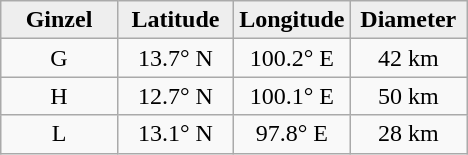<table class="wikitable">
<tr>
<th width="25%" style="background:#eeeeee;">Ginzel</th>
<th width="25%" style="background:#eeeeee;">Latitude</th>
<th width="25%" style="background:#eeeeee;">Longitude</th>
<th width="25%" style="background:#eeeeee;">Diameter</th>
</tr>
<tr>
<td align="center">G</td>
<td align="center">13.7° N</td>
<td align="center">100.2° E</td>
<td align="center">42 km</td>
</tr>
<tr>
<td align="center">H</td>
<td align="center">12.7° N</td>
<td align="center">100.1° E</td>
<td align="center">50 km</td>
</tr>
<tr>
<td align="center">L</td>
<td align="center">13.1° N</td>
<td align="center">97.8° E</td>
<td align="center">28 km</td>
</tr>
</table>
